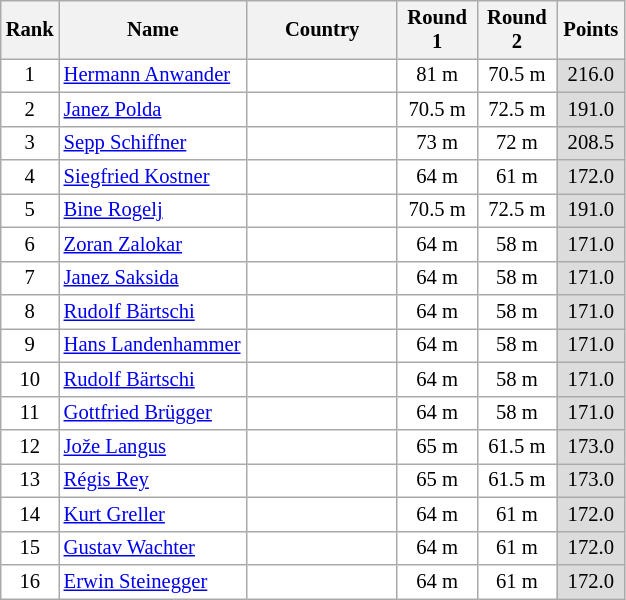<table class="wikitable sortable" style="background:#fff; font-size:86%; width:33%; line-height:16px; border:grey solid 1px; border-collapse:collapse;">
<tr>
<th width="30">Rank</th>
<th width="135">Name</th>
<th width="115">Country</th>
<th width="50">Round 1</th>
<th width="50">Round 2</th>
<th width="40">Points</th>
</tr>
<tr>
<td align=center>1</td>
<td><a href='#'>Hermann Anwander</a></td>
<td></td>
<td align=center>81 m</td>
<td align=center>70.5 m</td>
<td align=center bgcolor=#DCDCDC>216.0</td>
</tr>
<tr>
<td align=center>2</td>
<td><a href='#'>Janez Polda</a></td>
<td></td>
<td align=center>70.5 m</td>
<td align=center>72.5 m</td>
<td align=center bgcolor=#DCDCDC>191.0</td>
</tr>
<tr>
<td align=center>3</td>
<td><a href='#'>Sepp Schiffner</a></td>
<td></td>
<td align=center>73 m</td>
<td align=center>72 m</td>
<td align=center bgcolor=#DCDCDC>208.5</td>
</tr>
<tr>
<td align=center>4</td>
<td><a href='#'>Siegfried Kostner</a></td>
<td></td>
<td align=center>64 m</td>
<td align=center>61 m</td>
<td align=center bgcolor=#DCDCDC>172.0</td>
</tr>
<tr>
<td align=center>5</td>
<td><a href='#'>Bine Rogelj</a></td>
<td></td>
<td align=center>70.5 m</td>
<td align=center>72.5 m</td>
<td align=center bgcolor=#DCDCDC>191.0</td>
</tr>
<tr>
<td align=center>6</td>
<td><a href='#'>Zoran Zalokar</a></td>
<td></td>
<td align=center>64 m</td>
<td align=center>58 m</td>
<td align=center bgcolor=#DCDCDC>171.0</td>
</tr>
<tr>
<td align=center>7</td>
<td><a href='#'>Janez Saksida</a></td>
<td></td>
<td align=center>64 m</td>
<td align=center>58 m</td>
<td align=center bgcolor=#DCDCDC>171.0</td>
</tr>
<tr>
<td align=center>8</td>
<td><a href='#'>Rudolf Bärtschi</a></td>
<td></td>
<td align=center>64 m</td>
<td align=center>58 m</td>
<td align=center bgcolor=#DCDCDC>171.0</td>
</tr>
<tr>
<td align=center>9</td>
<td><a href='#'>Hans Landenhammer</a></td>
<td></td>
<td align=center>64 m</td>
<td align=center>58 m</td>
<td align=center bgcolor=#DCDCDC>171.0</td>
</tr>
<tr>
<td align=center>10</td>
<td><a href='#'>Rudolf Bärtschi</a></td>
<td></td>
<td align=center>64 m</td>
<td align=center>58 m</td>
<td align=center bgcolor=#DCDCDC>171.0</td>
</tr>
<tr>
<td align=center>11</td>
<td><a href='#'>Gottfried Brügger</a></td>
<td></td>
<td align=center>64 m</td>
<td align=center>58 m</td>
<td align=center bgcolor=#DCDCDC>171.0</td>
</tr>
<tr>
<td align=center>12</td>
<td><a href='#'>Jože Langus</a></td>
<td></td>
<td align=center>65 m</td>
<td align=center>61.5 m</td>
<td align=center bgcolor=#DCDCDC>173.0</td>
</tr>
<tr>
<td align=center>13</td>
<td><a href='#'>Régis Rey</a></td>
<td></td>
<td align=center>65 m</td>
<td align=center>61.5 m</td>
<td align=center bgcolor=#DCDCDC>173.0</td>
</tr>
<tr>
<td align=center>14</td>
<td><a href='#'>Kurt Greller</a></td>
<td></td>
<td align=center>64 m</td>
<td align=center>61 m</td>
<td align=center bgcolor=#DCDCDC>172.0</td>
</tr>
<tr>
<td align=center>15</td>
<td><a href='#'>Gustav Wachter</a></td>
<td></td>
<td align=center>64 m</td>
<td align=center>61 m</td>
<td align=center bgcolor=#DCDCDC>172.0</td>
</tr>
<tr>
<td align=center>16</td>
<td><a href='#'>Erwin Steinegger</a></td>
<td></td>
<td align=center>64 m</td>
<td align=center>61 m</td>
<td align=center bgcolor=#DCDCDC>172.0</td>
</tr>
</table>
